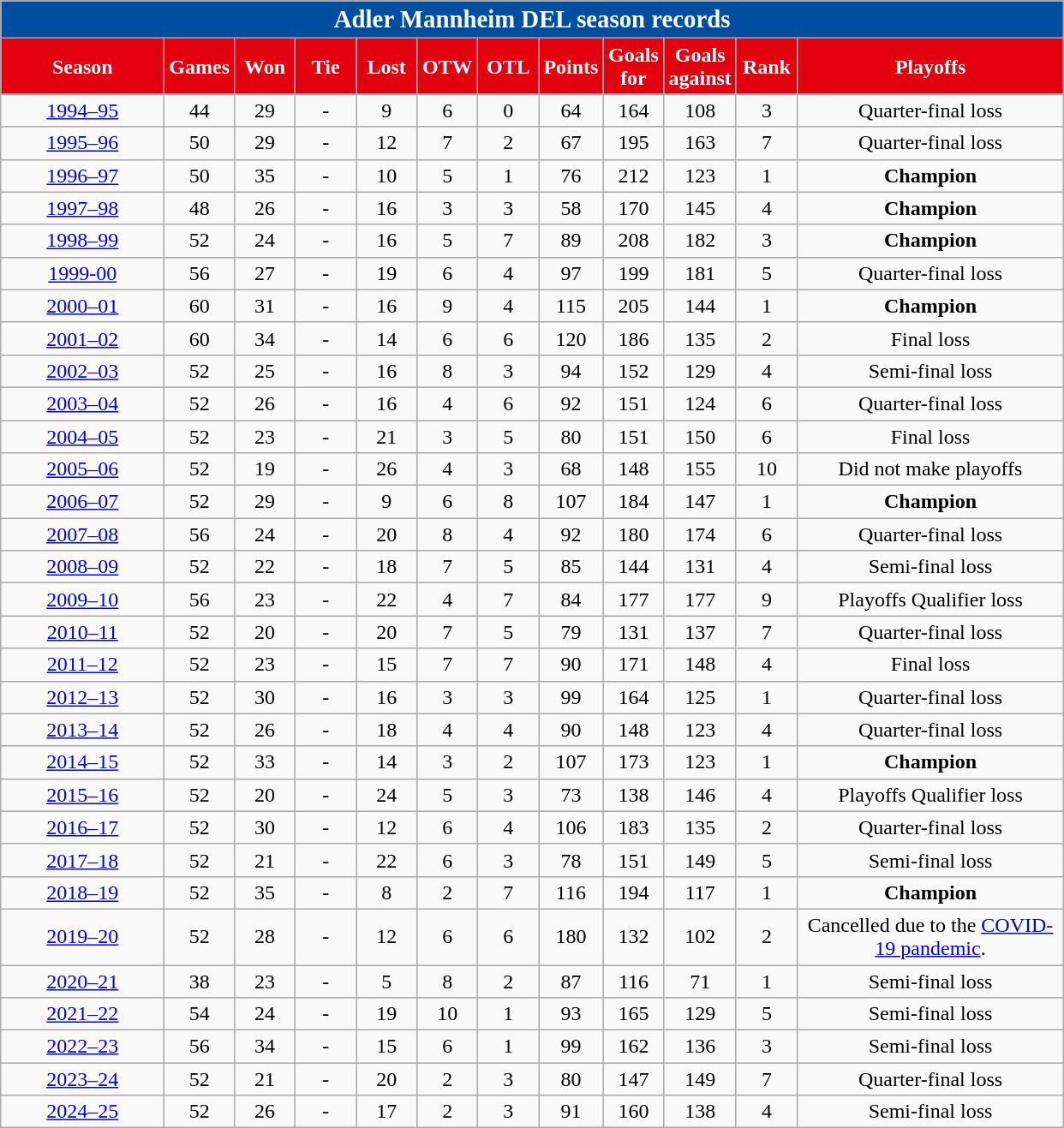<table class="wikitable sortable" style="text-align:center">
<tr>
<td colspan="12" style= "background: #004e9f; color: #ffffff"><big><strong>Adler Mannheim DEL season records</strong></big></td>
</tr>
<tr>
<th width=120px style="background: #e3000f; color: #ffffff">Season</th>
<th width= 40px style="background: #e3000f; color: #ffffff">Games</th>
<th width=40px style="background: #e3000f; color: #ffffff">Won</th>
<th width=40px style="background: #e3000f; color: #ffffff">Tie</th>
<th width= 40px style="background: #e3000f; color: #ffffff">Lost</th>
<th width= 40px style="background: #e3000f; color: #ffffff">OTW</th>
<th width= 40px style="background: #e3000f; color: #ffffff">OTL</th>
<th width= 40px style="background: #e3000f; color: #ffffff">Points</th>
<th width= 40px style="background: #e3000f; color: #ffffff">Goals<br>for</th>
<th width= 40px style="background: #e3000f; color: #ffffff">Goals<br>against</th>
<th width= 40px style="background: #e3000f; color: #ffffff">Rank</th>
<th width= 200px style="background: #e3000f; color: #ffffff">Playoffs</th>
</tr>
<tr>
<td><a href='#'>1994–95</a></td>
<td>44</td>
<td>29</td>
<td>-</td>
<td>9</td>
<td>6</td>
<td>0</td>
<td>64</td>
<td>164</td>
<td>108</td>
<td>3</td>
<td>Quarter-final loss</td>
</tr>
<tr>
<td><a href='#'>1995–96</a></td>
<td>50</td>
<td>29</td>
<td>-</td>
<td>12</td>
<td>7</td>
<td>2</td>
<td>67</td>
<td>195</td>
<td>163</td>
<td>7</td>
<td>Quarter-final loss</td>
</tr>
<tr>
<td><a href='#'>1996–97</a></td>
<td>50</td>
<td>35</td>
<td>-</td>
<td>10</td>
<td>5</td>
<td>1</td>
<td>76</td>
<td>212</td>
<td>123</td>
<td>1</td>
<td><strong>Champion</strong></td>
</tr>
<tr>
<td><a href='#'>1997–98</a></td>
<td>48</td>
<td>26</td>
<td>-</td>
<td>16</td>
<td>3</td>
<td>3</td>
<td>58</td>
<td>170</td>
<td>145</td>
<td>4</td>
<td><strong>Champion</strong></td>
</tr>
<tr>
<td><a href='#'>1998–99</a></td>
<td>52</td>
<td>24</td>
<td>-</td>
<td>16</td>
<td>5</td>
<td>7</td>
<td>89</td>
<td>208</td>
<td>182</td>
<td>3</td>
<td><strong>Champion</strong></td>
</tr>
<tr>
<td><a href='#'>1999-00</a></td>
<td>56</td>
<td>27</td>
<td>-</td>
<td>19</td>
<td>6</td>
<td>4</td>
<td>97</td>
<td>199</td>
<td>181</td>
<td>5</td>
<td>Quarter-final loss</td>
</tr>
<tr>
<td><a href='#'>2000–01</a></td>
<td>60</td>
<td>31</td>
<td>-</td>
<td>16</td>
<td>9</td>
<td>4</td>
<td>115</td>
<td>205</td>
<td>144</td>
<td>1</td>
<td><strong>Champion</strong></td>
</tr>
<tr>
<td><a href='#'>2001–02</a></td>
<td>60</td>
<td>34</td>
<td>-</td>
<td>14</td>
<td>6</td>
<td>6</td>
<td>120</td>
<td>186</td>
<td>135</td>
<td>2</td>
<td>Final loss</td>
</tr>
<tr>
<td><a href='#'>2002–03</a></td>
<td>52</td>
<td>25</td>
<td>-</td>
<td>16</td>
<td>8</td>
<td>3</td>
<td>94</td>
<td>152</td>
<td>129</td>
<td>4</td>
<td>Semi-final loss</td>
</tr>
<tr>
<td><a href='#'>2003–04</a></td>
<td>52</td>
<td>26</td>
<td>-</td>
<td>16</td>
<td>4</td>
<td>6</td>
<td>92</td>
<td>151</td>
<td>124</td>
<td>6</td>
<td>Quarter-final loss</td>
</tr>
<tr>
<td><a href='#'>2004–05</a></td>
<td>52</td>
<td>23</td>
<td>-</td>
<td>21</td>
<td>3</td>
<td>5</td>
<td>80</td>
<td>151</td>
<td>150</td>
<td>6</td>
<td>Final loss</td>
</tr>
<tr>
<td><a href='#'>2005–06</a></td>
<td>52</td>
<td>19</td>
<td>-</td>
<td>26</td>
<td>4</td>
<td>3</td>
<td>68</td>
<td>148</td>
<td>155</td>
<td>10</td>
<td>Did not make playoffs</td>
</tr>
<tr>
<td><a href='#'>2006–07</a></td>
<td>52</td>
<td>29</td>
<td>-</td>
<td>9</td>
<td>6</td>
<td>8</td>
<td>107</td>
<td>184</td>
<td>147</td>
<td>1</td>
<td><strong>Champion</strong></td>
</tr>
<tr>
<td><a href='#'>2007–08</a></td>
<td>56</td>
<td>24</td>
<td>-</td>
<td>20</td>
<td>8</td>
<td>4</td>
<td>92</td>
<td>180</td>
<td>174</td>
<td>6</td>
<td>Quarter-final loss</td>
</tr>
<tr>
<td><a href='#'>2008–09</a></td>
<td>52</td>
<td>22</td>
<td>-</td>
<td>18</td>
<td>7</td>
<td>5</td>
<td>85</td>
<td>144</td>
<td>131</td>
<td>4</td>
<td>Semi-final loss</td>
</tr>
<tr>
<td><a href='#'>2009–10</a></td>
<td>56</td>
<td>23</td>
<td>-</td>
<td>22</td>
<td>4</td>
<td>7</td>
<td>84</td>
<td>177</td>
<td>177</td>
<td>9</td>
<td>Playoffs Qualifier loss</td>
</tr>
<tr>
<td><a href='#'>2010–11</a></td>
<td>52</td>
<td>20</td>
<td>-</td>
<td>20</td>
<td>7</td>
<td>5</td>
<td>79</td>
<td>131</td>
<td>137</td>
<td>7</td>
<td>Quarter-final loss</td>
</tr>
<tr>
<td><a href='#'>2011–12</a></td>
<td>52</td>
<td>23</td>
<td>-</td>
<td>15</td>
<td>7</td>
<td>7</td>
<td>90</td>
<td>171</td>
<td>148</td>
<td>4</td>
<td>Final loss</td>
</tr>
<tr>
<td><a href='#'>2012–13</a></td>
<td>52</td>
<td>30</td>
<td>-</td>
<td>16</td>
<td>3</td>
<td>3</td>
<td>99</td>
<td>164</td>
<td>125</td>
<td>1</td>
<td>Quarter-final loss</td>
</tr>
<tr>
<td><a href='#'>2013–14</a></td>
<td>52</td>
<td>26</td>
<td>-</td>
<td>18</td>
<td>4</td>
<td>4</td>
<td>90</td>
<td>148</td>
<td>123</td>
<td>4</td>
<td>Quarter-final loss</td>
</tr>
<tr>
<td><a href='#'>2014–15</a></td>
<td>52</td>
<td>33</td>
<td>-</td>
<td>14</td>
<td>3</td>
<td>2</td>
<td>107</td>
<td>173</td>
<td>123</td>
<td>1</td>
<td><strong>Champion</strong></td>
</tr>
<tr>
<td><a href='#'>2015–16</a></td>
<td>52</td>
<td>20</td>
<td>-</td>
<td>24</td>
<td>5</td>
<td>3</td>
<td>73</td>
<td>138</td>
<td>146</td>
<td>4</td>
<td>Playoffs Qualifier loss</td>
</tr>
<tr>
<td><a href='#'>2016–17</a></td>
<td>52</td>
<td>30</td>
<td>-</td>
<td>12</td>
<td>6</td>
<td>4</td>
<td>106</td>
<td>183</td>
<td>135</td>
<td>2</td>
<td>Quarter-final loss</td>
</tr>
<tr>
<td><a href='#'>2017–18</a></td>
<td>52</td>
<td>21</td>
<td>-</td>
<td>22</td>
<td>6</td>
<td>3</td>
<td>78</td>
<td>151</td>
<td>149</td>
<td>5</td>
<td>Semi-final loss</td>
</tr>
<tr>
<td><a href='#'>2018–19</a></td>
<td>52</td>
<td>35</td>
<td>-</td>
<td>8</td>
<td>2</td>
<td>7</td>
<td>116</td>
<td>194</td>
<td>117</td>
<td>1</td>
<td><strong>Champion</strong></td>
</tr>
<tr>
<td><a href='#'>2019–20</a></td>
<td>52</td>
<td>28</td>
<td>-</td>
<td>12</td>
<td>6</td>
<td>6</td>
<td>180</td>
<td>132</td>
<td>102</td>
<td>2</td>
<td>Cancelled due to the <a href='#'>COVID-19 pandemic</a>.</td>
</tr>
<tr>
<td><a href='#'>2020–21</a></td>
<td>38</td>
<td>23</td>
<td>-</td>
<td>5</td>
<td>8</td>
<td>2</td>
<td>87</td>
<td>116</td>
<td>71</td>
<td>1</td>
<td>Semi-final loss</td>
</tr>
<tr>
<td><a href='#'>2021–22</a></td>
<td>54</td>
<td>24</td>
<td>-</td>
<td>19</td>
<td>10</td>
<td>1</td>
<td>93</td>
<td>165</td>
<td>129</td>
<td>5</td>
<td>Semi-final loss</td>
</tr>
<tr>
<td><a href='#'>2022–23</a></td>
<td>56</td>
<td>34</td>
<td>-</td>
<td>15</td>
<td>6</td>
<td>1</td>
<td>99</td>
<td>162</td>
<td>136</td>
<td>3</td>
<td>Semi-final loss</td>
</tr>
<tr>
<td><a href='#'>2023–24</a></td>
<td>52</td>
<td>21</td>
<td>-</td>
<td>20</td>
<td>2</td>
<td>3</td>
<td>80</td>
<td>147</td>
<td>149</td>
<td>7</td>
<td>Quarter-final loss</td>
</tr>
<tr>
<td><a href='#'>2024–25</a></td>
<td>52</td>
<td>26</td>
<td>-</td>
<td>17</td>
<td>2</td>
<td>3</td>
<td>91</td>
<td>160</td>
<td>138</td>
<td>4</td>
<td>Semi-final loss</td>
</tr>
</table>
